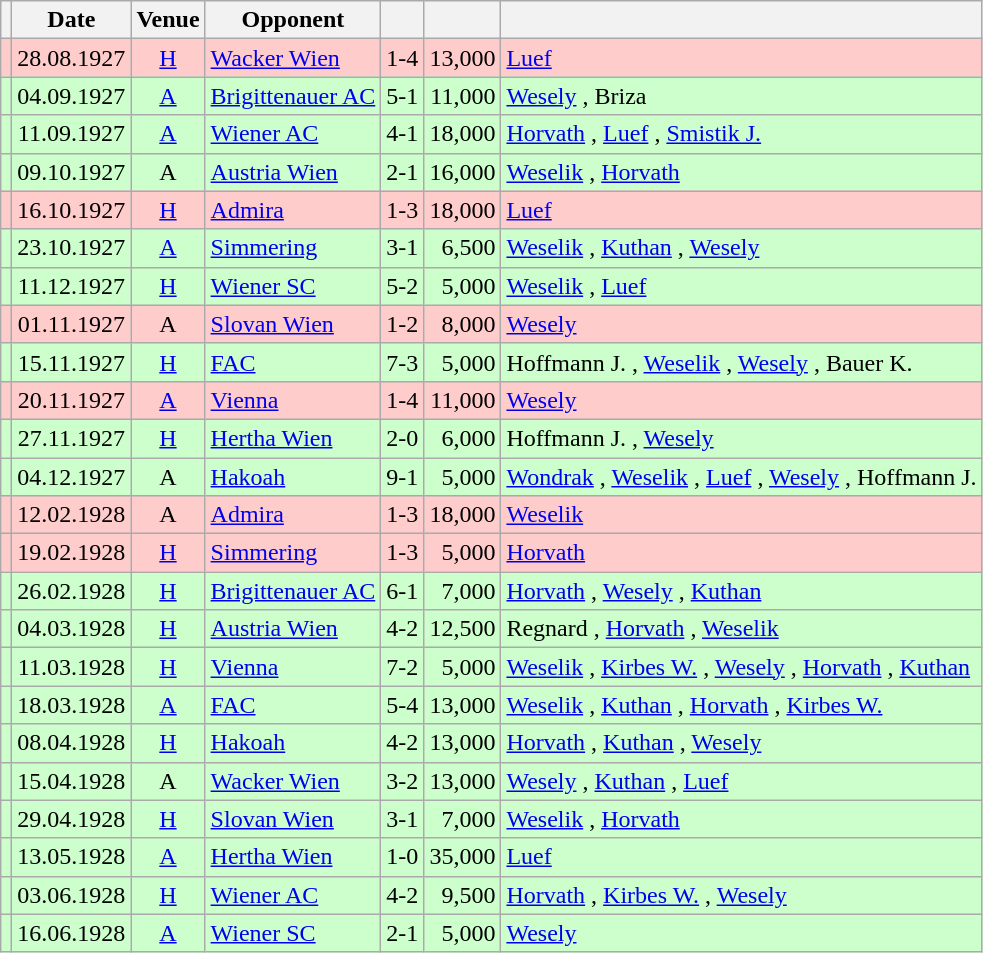<table class="wikitable" Style="text-align: center">
<tr>
<th></th>
<th>Date</th>
<th>Venue</th>
<th>Opponent</th>
<th></th>
<th></th>
<th></th>
</tr>
<tr style="background:#fcc">
<td></td>
<td>28.08.1927</td>
<td><a href='#'>H</a></td>
<td align="left"><a href='#'>Wacker Wien</a></td>
<td>1-4</td>
<td align="right">13,000</td>
<td align="left"><a href='#'>Luef</a> </td>
</tr>
<tr style="background:#cfc">
<td></td>
<td>04.09.1927</td>
<td><a href='#'>A</a></td>
<td align="left"><a href='#'>Brigittenauer AC</a></td>
<td>5-1</td>
<td align="right">11,000</td>
<td align="left"><a href='#'>Wesely</a>    , Briza </td>
</tr>
<tr style="background:#cfc">
<td></td>
<td>11.09.1927</td>
<td><a href='#'>A</a></td>
<td align="left"><a href='#'>Wiener AC</a></td>
<td>4-1</td>
<td align="right">18,000</td>
<td align="left"><a href='#'>Horvath</a>  , <a href='#'>Luef</a> , <a href='#'>Smistik J.</a> </td>
</tr>
<tr style="background:#cfc">
<td></td>
<td>09.10.1927</td>
<td>A</td>
<td align="left"><a href='#'>Austria Wien</a></td>
<td>2-1</td>
<td align="right">16,000</td>
<td align="left"><a href='#'>Weselik</a> , <a href='#'>Horvath</a> </td>
</tr>
<tr style="background:#fcc">
<td></td>
<td>16.10.1927</td>
<td><a href='#'>H</a></td>
<td align="left"><a href='#'>Admira</a></td>
<td>1-3</td>
<td align="right">18,000</td>
<td align="left"><a href='#'>Luef</a> </td>
</tr>
<tr style="background:#cfc">
<td></td>
<td>23.10.1927</td>
<td><a href='#'>A</a></td>
<td align="left"><a href='#'>Simmering</a></td>
<td>3-1</td>
<td align="right">6,500</td>
<td align="left"><a href='#'>Weselik</a> , <a href='#'>Kuthan</a> , <a href='#'>Wesely</a> </td>
</tr>
<tr style="background:#cfc">
<td></td>
<td>11.12.1927</td>
<td><a href='#'>H</a></td>
<td align="left"><a href='#'>Wiener SC</a></td>
<td>5-2</td>
<td align="right">5,000</td>
<td align="left"><a href='#'>Weselik</a>    , <a href='#'>Luef</a> </td>
</tr>
<tr style="background:#fcc">
<td></td>
<td>01.11.1927</td>
<td>A</td>
<td align="left"><a href='#'>Slovan Wien</a></td>
<td>1-2</td>
<td align="right">8,000</td>
<td align="left"><a href='#'>Wesely</a> </td>
</tr>
<tr style="background:#cfc">
<td></td>
<td>15.11.1927</td>
<td><a href='#'>H</a></td>
<td align="left"><a href='#'>FAC</a></td>
<td>7-3</td>
<td align="right">5,000</td>
<td align="left">Hoffmann J.   , <a href='#'>Weselik</a> , <a href='#'>Wesely</a>  , Bauer K. </td>
</tr>
<tr style="background:#fcc">
<td></td>
<td>20.11.1927</td>
<td><a href='#'>A</a></td>
<td align="left"><a href='#'>Vienna</a></td>
<td>1-4</td>
<td align="right">11,000</td>
<td align="left"><a href='#'>Wesely</a> </td>
</tr>
<tr style="background:#cfc">
<td></td>
<td>27.11.1927</td>
<td><a href='#'>H</a></td>
<td align="left"><a href='#'>Hertha Wien</a></td>
<td>2-0</td>
<td align="right">6,000</td>
<td align="left">Hoffmann J. , <a href='#'>Wesely</a> </td>
</tr>
<tr style="background:#cfc">
<td></td>
<td>04.12.1927</td>
<td>A</td>
<td align="left"><a href='#'>Hakoah</a></td>
<td>9-1</td>
<td align="right">5,000</td>
<td align="left"><a href='#'>Wondrak</a>  , <a href='#'>Weselik</a>  , <a href='#'>Luef</a>  , <a href='#'>Wesely</a>  , Hoffmann J. </td>
</tr>
<tr style="background:#fcc">
<td></td>
<td>12.02.1928</td>
<td>A</td>
<td align="left"><a href='#'>Admira</a></td>
<td>1-3</td>
<td align="right">18,000</td>
<td align="left"><a href='#'>Weselik</a> </td>
</tr>
<tr style="background:#fcc">
<td></td>
<td>19.02.1928</td>
<td><a href='#'>H</a></td>
<td align="left"><a href='#'>Simmering</a></td>
<td>1-3</td>
<td align="right">5,000</td>
<td align="left"><a href='#'>Horvath</a> </td>
</tr>
<tr style="background:#cfc">
<td></td>
<td>26.02.1928</td>
<td><a href='#'>H</a></td>
<td align="left"><a href='#'>Brigittenauer AC</a></td>
<td>6-1</td>
<td align="right">7,000</td>
<td align="left"><a href='#'>Horvath</a>   , <a href='#'>Wesely</a>  , <a href='#'>Kuthan</a> </td>
</tr>
<tr style="background:#cfc">
<td></td>
<td>04.03.1928</td>
<td><a href='#'>H</a></td>
<td align="left"><a href='#'>Austria Wien</a></td>
<td>4-2</td>
<td align="right">12,500</td>
<td align="left">Regnard , <a href='#'>Horvath</a> , <a href='#'>Weselik</a>  </td>
</tr>
<tr style="background:#cfc">
<td></td>
<td>11.03.1928</td>
<td><a href='#'>H</a></td>
<td align="left"><a href='#'>Vienna</a></td>
<td>7-2</td>
<td align="right">5,000</td>
<td align="left"><a href='#'>Weselik</a> , <a href='#'>Kirbes W.</a> , <a href='#'>Wesely</a> , <a href='#'>Horvath</a>  , <a href='#'>Kuthan</a>  </td>
</tr>
<tr style="background:#cfc">
<td></td>
<td>18.03.1928</td>
<td><a href='#'>A</a></td>
<td align="left"><a href='#'>FAC</a></td>
<td>5-4</td>
<td align="right">13,000</td>
<td align="left"><a href='#'>Weselik</a>  , <a href='#'>Kuthan</a> , <a href='#'>Horvath</a> , <a href='#'>Kirbes W.</a> </td>
</tr>
<tr style="background:#cfc">
<td></td>
<td>08.04.1928</td>
<td><a href='#'>H</a></td>
<td align="left"><a href='#'>Hakoah</a></td>
<td>4-2</td>
<td align="right">13,000</td>
<td align="left"><a href='#'>Horvath</a>  , <a href='#'>Kuthan</a> , <a href='#'>Wesely</a> </td>
</tr>
<tr style="background:#cfc">
<td></td>
<td>15.04.1928</td>
<td>A</td>
<td align="left"><a href='#'>Wacker Wien</a></td>
<td>3-2</td>
<td align="right">13,000</td>
<td align="left"><a href='#'>Wesely</a> , <a href='#'>Kuthan</a> , <a href='#'>Luef</a> </td>
</tr>
<tr style="background:#cfc">
<td></td>
<td>29.04.1928</td>
<td><a href='#'>H</a></td>
<td align="left"><a href='#'>Slovan Wien</a></td>
<td>3-1</td>
<td align="right">7,000</td>
<td align="left"><a href='#'>Weselik</a>  , <a href='#'>Horvath</a> </td>
</tr>
<tr style="background:#cfc">
<td></td>
<td>13.05.1928</td>
<td><a href='#'>A</a></td>
<td align="left"><a href='#'>Hertha Wien</a></td>
<td>1-0</td>
<td align="right">35,000</td>
<td align="left"><a href='#'>Luef</a> </td>
</tr>
<tr style="background:#cfc">
<td></td>
<td>03.06.1928</td>
<td><a href='#'>H</a></td>
<td align="left"><a href='#'>Wiener AC</a></td>
<td>4-2</td>
<td align="right">9,500</td>
<td align="left"><a href='#'>Horvath</a>  , <a href='#'>Kirbes W.</a> , <a href='#'>Wesely</a> </td>
</tr>
<tr style="background:#cfc">
<td></td>
<td>16.06.1928</td>
<td><a href='#'>A</a></td>
<td align="left"><a href='#'>Wiener SC</a></td>
<td>2-1</td>
<td align="right">5,000</td>
<td align="left"><a href='#'>Wesely</a>  </td>
</tr>
</table>
